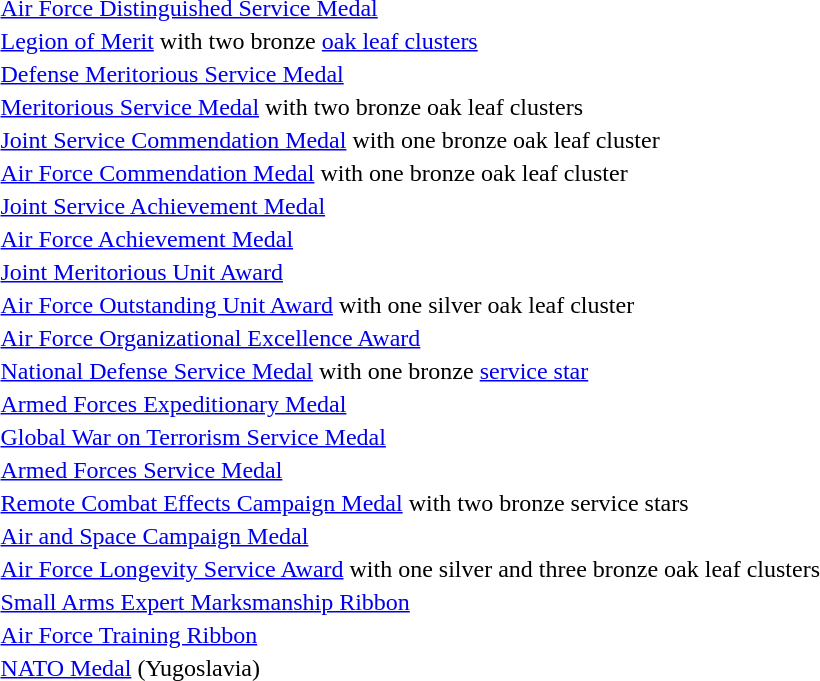<table>
<tr>
<td></td>
<td><a href='#'>Air Force Distinguished Service Medal</a></td>
</tr>
<tr>
<td></td>
<td><a href='#'>Legion of Merit</a> with two bronze <a href='#'>oak leaf clusters</a></td>
</tr>
<tr>
<td></td>
<td><a href='#'>Defense Meritorious Service Medal</a></td>
</tr>
<tr>
<td></td>
<td><a href='#'>Meritorious Service Medal</a> with two bronze oak leaf clusters</td>
</tr>
<tr>
<td></td>
<td><a href='#'>Joint Service Commendation Medal</a> with one bronze oak leaf cluster</td>
</tr>
<tr>
<td></td>
<td><a href='#'>Air Force Commendation Medal</a> with one bronze oak leaf cluster</td>
</tr>
<tr>
<td></td>
<td><a href='#'>Joint Service Achievement Medal</a></td>
</tr>
<tr>
<td></td>
<td><a href='#'>Air Force Achievement Medal</a></td>
</tr>
<tr>
<td></td>
<td><a href='#'>Joint Meritorious Unit Award</a></td>
</tr>
<tr>
<td></td>
<td><a href='#'>Air Force Outstanding Unit Award</a> with one silver oak leaf cluster</td>
</tr>
<tr>
<td></td>
<td><a href='#'>Air Force Organizational Excellence Award</a></td>
</tr>
<tr>
<td></td>
<td><a href='#'>National Defense Service Medal</a> with one bronze <a href='#'>service star</a></td>
</tr>
<tr>
<td></td>
<td><a href='#'>Armed Forces Expeditionary Medal</a></td>
</tr>
<tr>
<td></td>
<td><a href='#'>Global War on Terrorism Service Medal</a></td>
</tr>
<tr>
<td></td>
<td><a href='#'>Armed Forces Service Medal</a></td>
</tr>
<tr>
<td></td>
<td><a href='#'>Remote Combat Effects Campaign Medal</a> with two bronze service stars</td>
</tr>
<tr>
<td></td>
<td><a href='#'>Air and Space Campaign Medal</a></td>
</tr>
<tr>
<td></td>
<td><a href='#'>Air Force Longevity Service Award</a> with one silver and three bronze oak leaf clusters</td>
</tr>
<tr>
<td></td>
<td><a href='#'>Small Arms Expert Marksmanship Ribbon</a></td>
</tr>
<tr>
<td></td>
<td><a href='#'>Air Force Training Ribbon</a></td>
</tr>
<tr>
<td></td>
<td><a href='#'>NATO Medal</a> (Yugoslavia)</td>
</tr>
</table>
